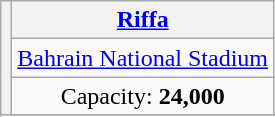<table class="wikitable" style="text-align:center">
<tr>
<th rowspan="4"></th>
<th><a href='#'>Riffa</a></th>
</tr>
<tr>
<td><a href='#'>Bahrain National Stadium</a></td>
</tr>
<tr>
<td>Capacity: <strong>24,000</strong></td>
</tr>
<tr>
</tr>
</table>
